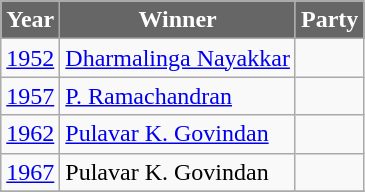<table class="wikitable sortable">
<tr>
<th style="background-color:#666666; color:white">Year</th>
<th style="background-color:#666666; color:white">Winner</th>
<th style="background-color:#666666; color:white" colspan="2">Party</th>
</tr>
<tr>
<td><a href='#'>1952</a></td>
<td><a href='#'>Dharmalinga Nayakkar</a></td>
<td></td>
</tr>
<tr>
<td><a href='#'>1957</a></td>
<td><a href='#'>P. Ramachandran</a></td>
<td></td>
</tr>
<tr>
<td><a href='#'>1962</a></td>
<td><a href='#'>Pulavar K. Govindan</a></td>
<td></td>
</tr>
<tr>
<td><a href='#'>1967</a></td>
<td>Pulavar K. Govindan</td>
<td></td>
</tr>
<tr>
</tr>
</table>
